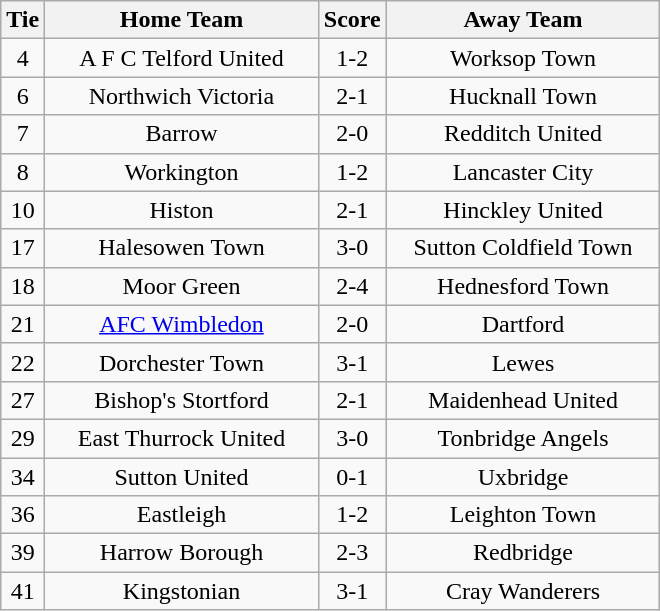<table class="wikitable" style="text-align:center;">
<tr>
<th width=20>Tie</th>
<th width=175>Home Team</th>
<th width=20>Score</th>
<th width=175>Away Team</th>
</tr>
<tr>
<td>4</td>
<td>A F C Telford United</td>
<td>1-2</td>
<td>Worksop Town</td>
</tr>
<tr>
<td>6</td>
<td>Northwich Victoria</td>
<td>2-1</td>
<td>Hucknall Town</td>
</tr>
<tr>
<td>7</td>
<td>Barrow</td>
<td>2-0</td>
<td>Redditch United</td>
</tr>
<tr>
<td>8</td>
<td>Workington</td>
<td>1-2</td>
<td>Lancaster City</td>
</tr>
<tr>
<td>10</td>
<td>Histon</td>
<td>2-1</td>
<td>Hinckley United</td>
</tr>
<tr>
<td>17</td>
<td>Halesowen Town</td>
<td>3-0</td>
<td>Sutton Coldfield Town</td>
</tr>
<tr>
<td>18</td>
<td>Moor Green</td>
<td>2-4</td>
<td>Hednesford Town</td>
</tr>
<tr>
<td>21</td>
<td><a href='#'>AFC Wimbledon</a></td>
<td>2-0</td>
<td>Dartford</td>
</tr>
<tr>
<td>22</td>
<td>Dorchester Town</td>
<td>3-1</td>
<td>Lewes</td>
</tr>
<tr>
<td>27</td>
<td>Bishop's Stortford</td>
<td>2-1</td>
<td>Maidenhead United</td>
</tr>
<tr>
<td>29</td>
<td>East Thurrock United</td>
<td>3-0</td>
<td>Tonbridge Angels</td>
</tr>
<tr>
<td>34</td>
<td>Sutton United</td>
<td>0-1</td>
<td>Uxbridge</td>
</tr>
<tr>
<td>36</td>
<td>Eastleigh</td>
<td>1-2</td>
<td>Leighton Town</td>
</tr>
<tr>
<td>39</td>
<td>Harrow Borough</td>
<td>2-3</td>
<td>Redbridge</td>
</tr>
<tr>
<td>41</td>
<td>Kingstonian</td>
<td>3-1</td>
<td>Cray Wanderers</td>
</tr>
</table>
